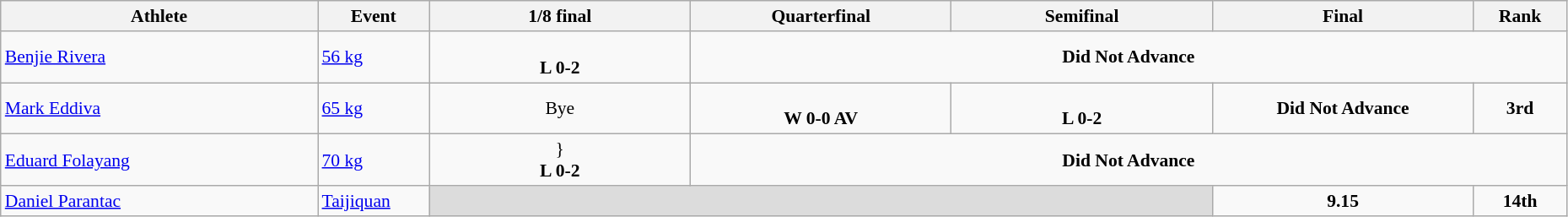<table class="wikitable" width="98%" style="text-align:left; font-size:90%">
<tr>
<th width="17%">Athlete</th>
<th width="6%">Event</th>
<th width="14%">1/8 final</th>
<th width="14%">Quarterfinal</th>
<th width="14%">Semifinal</th>
<th width="14%">Final</th>
<th width="5%">Rank</th>
</tr>
<tr>
<td><a href='#'>Benjie Rivera</a></td>
<td><a href='#'>56 kg</a></td>
<td align=center><br> <strong>L 0-2</strong></td>
<td colspan=4 align=center><strong>Did Not Advance</strong></td>
</tr>
<tr>
<td><a href='#'>Mark Eddiva</a></td>
<td><a href='#'>65 kg</a></td>
<td align=center>Bye</td>
<td align=center><br> <strong>W 0-0 AV</strong></td>
<td align=center><br> <strong>L 0-2</strong></td>
<td align=center><strong>Did Not Advance</strong></td>
<td align=center><strong>3rd <br></strong></td>
</tr>
<tr>
<td><a href='#'>Eduard Folayang</a></td>
<td><a href='#'>70 kg</a></td>
<td align=center>}<br> <strong>L 0-2</strong></td>
<td colspan=4 align=center><strong>Did Not Advance</strong></td>
</tr>
<tr>
<td><a href='#'>Daniel Parantac</a></td>
<td><a href='#'>Taijiquan</a></td>
<td align=center colspan=3 bgcolor=#DCDCDC></td>
<td align=center><strong>9.15</strong></td>
<td align=center><strong>14th</strong></td>
</tr>
</table>
